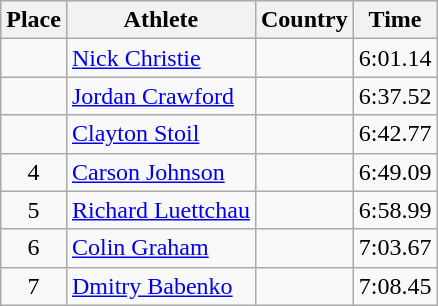<table class="wikitable">
<tr>
<th>Place</th>
<th>Athlete</th>
<th>Country</th>
<th>Time</th>
</tr>
<tr>
<td align=center></td>
<td><a href='#'>Nick Christie</a></td>
<td></td>
<td>6:01.14</td>
</tr>
<tr>
<td align=center></td>
<td><a href='#'>Jordan Crawford</a></td>
<td></td>
<td>6:37.52</td>
</tr>
<tr>
<td align=center></td>
<td><a href='#'>Clayton Stoil</a></td>
<td></td>
<td>6:42.77</td>
</tr>
<tr>
<td align=center>4</td>
<td><a href='#'>Carson Johnson</a></td>
<td></td>
<td>6:49.09</td>
</tr>
<tr>
<td align=center>5</td>
<td><a href='#'>Richard Luettchau</a></td>
<td></td>
<td>6:58.99</td>
</tr>
<tr>
<td align=center>6</td>
<td><a href='#'>Colin Graham</a></td>
<td></td>
<td>7:03.67</td>
</tr>
<tr>
<td align=center>7</td>
<td><a href='#'>Dmitry Babenko</a></td>
<td></td>
<td>7:08.45</td>
</tr>
</table>
